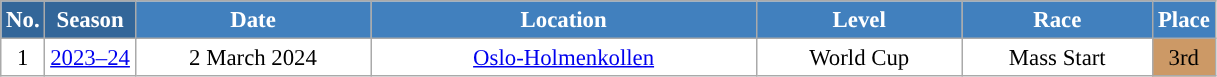<table class="wikitable sortable" style="font-size:95%; text-align:center; border:grey solid 1px; border-collapse:collapse; background:#ffffff;">
<tr style="background:#efefef;">
<th style="background-color:#369; color:white;">No.</th>
<th style="background-color:#369; color:white;">Season</th>
<th style="background-color:#4180be; color:white; width:150px;">Date</th>
<th style="background-color:#4180be; color:white; width:250px;">Location</th>
<th style="background-color:#4180be; color:white; width:130px;">Level</th>
<th style="background-color:#4180be; color:white; width:120px;">Race</th>
<th style="background-color:#4180be; color:white;">Place</th>
</tr>
<tr>
<td align=center>1</td>
<td rowspan="1" align="center"><a href='#'>2023–24</a></td>
<td>2 March 2024</td>
<td> <a href='#'>Oslo-Holmenkollen</a></td>
<td>World Cup</td>
<td>Mass Start</td>
<td align=center bgcolor="cc9966">3rd</td>
</tr>
</table>
